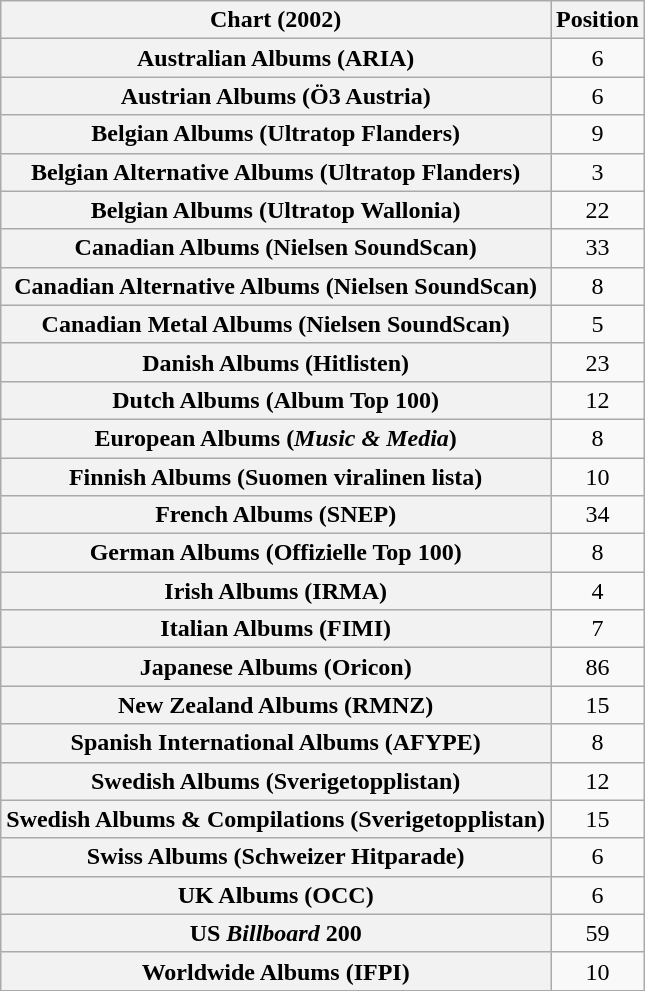<table class="wikitable sortable plainrowheaders" style="text-align:center;">
<tr>
<th scope="col">Chart (2002)</th>
<th scope="col">Position</th>
</tr>
<tr>
<th scope="row">Australian Albums (ARIA)</th>
<td>6</td>
</tr>
<tr>
<th scope="row">Austrian Albums (Ö3 Austria)</th>
<td>6</td>
</tr>
<tr>
<th scope="row">Belgian Albums (Ultratop Flanders)</th>
<td>9</td>
</tr>
<tr>
<th scope="row">Belgian Alternative Albums (Ultratop Flanders)</th>
<td>3</td>
</tr>
<tr>
<th scope="row">Belgian Albums (Ultratop Wallonia)</th>
<td>22</td>
</tr>
<tr>
<th scope="row">Canadian Albums (Nielsen SoundScan)</th>
<td>33</td>
</tr>
<tr>
<th scope="row">Canadian Alternative Albums (Nielsen SoundScan)</th>
<td>8</td>
</tr>
<tr>
<th scope="row">Canadian Metal Albums (Nielsen SoundScan)</th>
<td>5</td>
</tr>
<tr>
<th scope="row">Danish Albums (Hitlisten)</th>
<td>23</td>
</tr>
<tr>
<th scope="row">Dutch Albums (Album Top 100)</th>
<td>12</td>
</tr>
<tr>
<th scope="row">European Albums (<em>Music & Media</em>)</th>
<td>8</td>
</tr>
<tr>
<th scope="row">Finnish Albums (Suomen viralinen lista)</th>
<td>10</td>
</tr>
<tr>
<th scope="row">French Albums (SNEP)</th>
<td>34</td>
</tr>
<tr>
<th scope="row">German Albums (Offizielle Top 100)</th>
<td>8</td>
</tr>
<tr>
<th scope="row">Irish Albums (IRMA)</th>
<td>4</td>
</tr>
<tr>
<th scope="row">Italian Albums (FIMI)</th>
<td>7</td>
</tr>
<tr>
<th scope="row">Japanese Albums (Oricon)</th>
<td>86</td>
</tr>
<tr>
<th scope="row">New Zealand Albums (RMNZ)</th>
<td>15</td>
</tr>
<tr>
<th scope="row">Spanish International Albums (AFYPE)</th>
<td>8</td>
</tr>
<tr>
<th scope="row">Swedish Albums (Sverigetopplistan)</th>
<td>12</td>
</tr>
<tr>
<th scope="row">Swedish Albums & Compilations (Sverigetopplistan)</th>
<td>15</td>
</tr>
<tr>
<th scope="row">Swiss Albums (Schweizer Hitparade)</th>
<td>6</td>
</tr>
<tr>
<th scope="row">UK Albums (OCC)</th>
<td>6</td>
</tr>
<tr>
<th scope="row">US <em>Billboard</em> 200</th>
<td>59</td>
</tr>
<tr>
<th scope="row">Worldwide Albums (IFPI)</th>
<td>10</td>
</tr>
</table>
